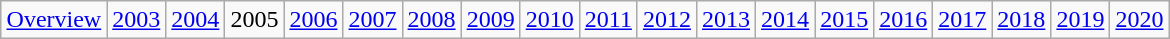<table class="wikitable" style="margin: 1em auto;">
<tr --->
<td><a href='#'>Overview</a></td>
<td><a href='#'>2003</a></td>
<td><a href='#'>2004</a></td>
<td>2005</td>
<td><a href='#'>2006</a></td>
<td><a href='#'>2007</a></td>
<td><a href='#'>2008</a></td>
<td><a href='#'>2009</a></td>
<td><a href='#'>2010</a></td>
<td><a href='#'>2011</a></td>
<td><a href='#'>2012</a></td>
<td><a href='#'>2013</a></td>
<td><a href='#'>2014</a></td>
<td><a href='#'>2015</a></td>
<td><a href='#'>2016</a></td>
<td><a href='#'>2017</a></td>
<td><a href='#'>2018</a></td>
<td><a href='#'>2019</a></td>
<td><a href='#'>2020</a></td>
</tr>
</table>
